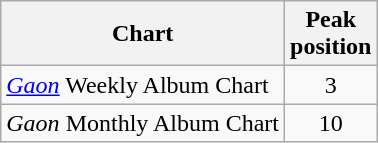<table class="wikitable sortable">
<tr>
<th>Chart</th>
<th>Peak<br>position</th>
</tr>
<tr>
<td><em><a href='#'>Gaon</a></em> Weekly Album Chart</td>
<td align="center">3</td>
</tr>
<tr>
<td><em>Gaon</em> Monthly Album Chart</td>
<td align="center">10</td>
</tr>
</table>
